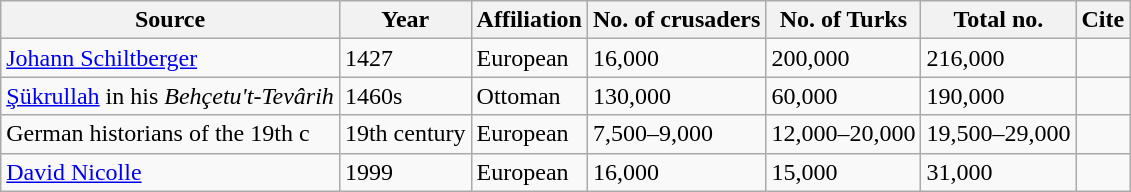<table class="wikitable sortable">
<tr>
<th>Source</th>
<th>Year</th>
<th>Affiliation</th>
<th>No. of crusaders</th>
<th>No. of Turks</th>
<th>Total no.</th>
<th>Cite</th>
</tr>
<tr>
<td><a href='#'>Johann Schiltberger</a></td>
<td>1427</td>
<td>European</td>
<td>16,000</td>
<td>200,000</td>
<td>216,000</td>
<td></td>
</tr>
<tr>
<td><a href='#'>Şükrullah</a> in his <em>Behçetu't-Tevârih</em></td>
<td>1460s</td>
<td>Ottoman</td>
<td>130,000</td>
<td>60,000</td>
<td>190,000</td>
<td></td>
</tr>
<tr>
<td>German historians of the 19th c</td>
<td>19th century</td>
<td>European</td>
<td>7,500–9,000</td>
<td>12,000–20,000</td>
<td>19,500–29,000</td>
<td></td>
</tr>
<tr>
<td><a href='#'>David Nicolle</a></td>
<td>1999</td>
<td>European</td>
<td>16,000</td>
<td>15,000</td>
<td>31,000</td>
<td></td>
</tr>
</table>
